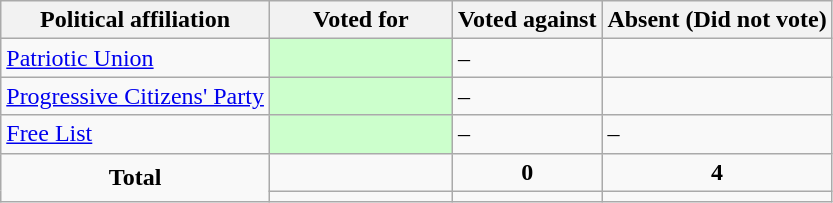<table class="wikitable">
<tr>
<th>Political affiliation</th>
<th style="width:22%;">Voted for</th>
<th>Voted against</th>
<th>Absent (Did not vote)</th>
</tr>
<tr>
<td> <a href='#'>Patriotic Union</a></td>
<td style="background-color:#CCFFCC;"></td>
<td>–</td>
<td></td>
</tr>
<tr>
<td> <a href='#'>Progressive Citizens' Party</a></td>
<td style="background-color:#CCFFCC;"></td>
<td>–</td>
<td></td>
</tr>
<tr>
<td> <a href='#'>Free List</a></td>
<td style="background-color:#CCFFCC;"></td>
<td>–</td>
<td>–</td>
</tr>
<tr>
<td style="text-align:center;" rowspan="2"><strong>Total</strong></td>
<td></td>
<td style="text-align:center;"><strong>0</strong></td>
<td style="text-align:center;"><strong>4</strong></td>
</tr>
<tr>
<td style="text-align:center;"></td>
<td style="text-align:center;"></td>
<td style="text-align:center;"></td>
</tr>
</table>
